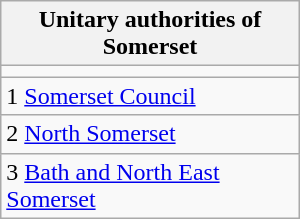<table class="wikitable" border="1" align="right" width=200px>
<tr>
<th>Unitary authorities of Somerset</th>
</tr>
<tr>
<td></td>
</tr>
<tr>
<td>1 <a href='#'>Somerset Council</a></td>
</tr>
<tr>
<td>2 <a href='#'>North Somerset</a></td>
</tr>
<tr>
<td>3 <a href='#'>Bath and North East Somerset</a></td>
</tr>
</table>
